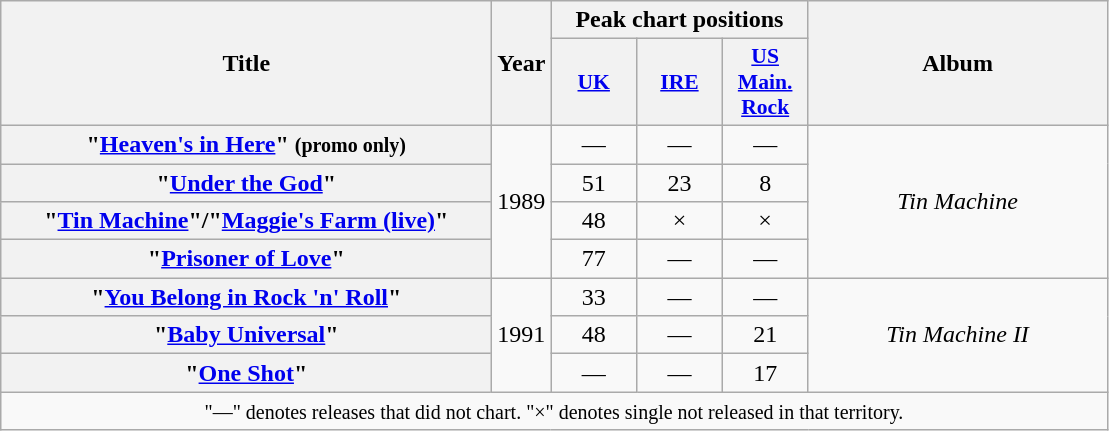<table class="wikitable plainrowheaders" style="text-align:center;">
<tr>
<th rowspan="2" scope="col" style="width:20em;">Title</th>
<th rowspan="2" scope="col" style="width:1em;">Year</th>
<th colspan="3" scope="col">Peak chart positions</th>
<th rowspan="2" scope="col" style="width:12em;">Album</th>
</tr>
<tr>
<th style="width:3.5em;font-size:90%"><a href='#'>UK</a><br></th>
<th style="width:3.5em;font-size:90%"><a href='#'>IRE</a><br></th>
<th style="width:3.5em;font-size:90%"><a href='#'>US Main.<br>Rock</a><br></th>
</tr>
<tr style="text-align:center;">
<th scope="row">"<a href='#'>Heaven's in Here</a>" <small>(promo only)</small></th>
<td rowspan="4">1989</td>
<td>—</td>
<td>—</td>
<td>—</td>
<td rowspan="4"><em>Tin Machine</em></td>
</tr>
<tr style="text-align:center;">
<th scope="row">"<a href='#'>Under the God</a>"</th>
<td>51</td>
<td>23</td>
<td>8</td>
</tr>
<tr style="text-align:center;">
<th scope="row">"<a href='#'>Tin Machine</a>"/"<a href='#'>Maggie's Farm (live)</a>"</th>
<td>48</td>
<td>×</td>
<td>×</td>
</tr>
<tr style="text-align:center;">
<th scope="row">"<a href='#'>Prisoner of Love</a>"</th>
<td>77</td>
<td>—</td>
<td>—</td>
</tr>
<tr style="text-align:center;">
<th scope="row">"<a href='#'>You Belong in Rock 'n' Roll</a>"</th>
<td rowspan="3">1991</td>
<td>33</td>
<td>—</td>
<td>—</td>
<td rowspan="3"><em>Tin Machine II</em></td>
</tr>
<tr style="text-align:center;">
<th scope="row">"<a href='#'>Baby Universal</a>"</th>
<td>48</td>
<td>—</td>
<td>21</td>
</tr>
<tr style="text-align:center;">
<th scope="row">"<a href='#'>One Shot</a>"</th>
<td>—</td>
<td>—</td>
<td>17</td>
</tr>
<tr>
<td colspan="6"><small>"—" denotes releases that did not chart. "×" denotes single not released in that territory.</small></td>
</tr>
</table>
